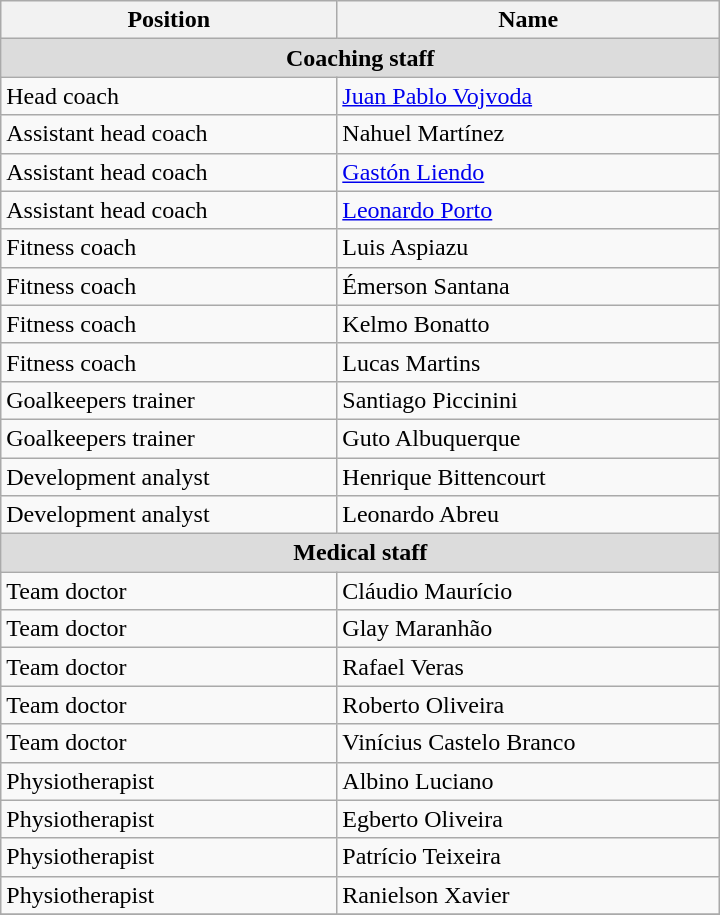<table width=38% class="wikitable">
<tr>
<th>Position</th>
<th>Name</th>
</tr>
<tr>
<th colspan="2" style="background:#dcdcdc; text-align:center">Coaching staff</th>
</tr>
<tr>
<td>Head coach</td>
<td> <a href='#'>Juan Pablo Vojvoda</a></td>
</tr>
<tr>
<td>Assistant head coach</td>
<td> Nahuel Martínez</td>
</tr>
<tr>
<td>Assistant head coach</td>
<td> <a href='#'>Gastón Liendo</a></td>
</tr>
<tr>
<td>Assistant head coach</td>
<td> <a href='#'>Leonardo Porto</a></td>
</tr>
<tr>
<td>Fitness coach</td>
<td> Luis Aspiazu</td>
</tr>
<tr>
<td>Fitness coach</td>
<td> Émerson Santana</td>
</tr>
<tr>
<td>Fitness coach</td>
<td> Kelmo Bonatto</td>
</tr>
<tr>
<td>Fitness coach</td>
<td> Lucas Martins</td>
</tr>
<tr>
<td>Goalkeepers trainer</td>
<td> Santiago Piccinini</td>
</tr>
<tr>
<td>Goalkeepers trainer</td>
<td> Guto Albuquerque</td>
</tr>
<tr>
<td>Development analyst</td>
<td> Henrique Bittencourt</td>
</tr>
<tr>
<td>Development analyst</td>
<td> Leonardo Abreu</td>
</tr>
<tr>
<th colspan="2" style="background:#dcdcdc; text-align:center">Medical staff</th>
</tr>
<tr>
<td>Team doctor</td>
<td> Cláudio Maurício</td>
</tr>
<tr>
<td>Team doctor</td>
<td> Glay Maranhão</td>
</tr>
<tr>
<td>Team doctor</td>
<td> Rafael Veras</td>
</tr>
<tr>
<td>Team doctor</td>
<td> Roberto Oliveira</td>
</tr>
<tr>
<td>Team doctor</td>
<td> Vinícius Castelo Branco</td>
</tr>
<tr>
<td>Physiotherapist</td>
<td> Albino Luciano</td>
</tr>
<tr>
<td>Physiotherapist</td>
<td> Egberto Oliveira</td>
</tr>
<tr>
<td>Physiotherapist</td>
<td> Patrício Teixeira</td>
</tr>
<tr>
<td>Physiotherapist</td>
<td> Ranielson Xavier</td>
</tr>
<tr>
</tr>
</table>
